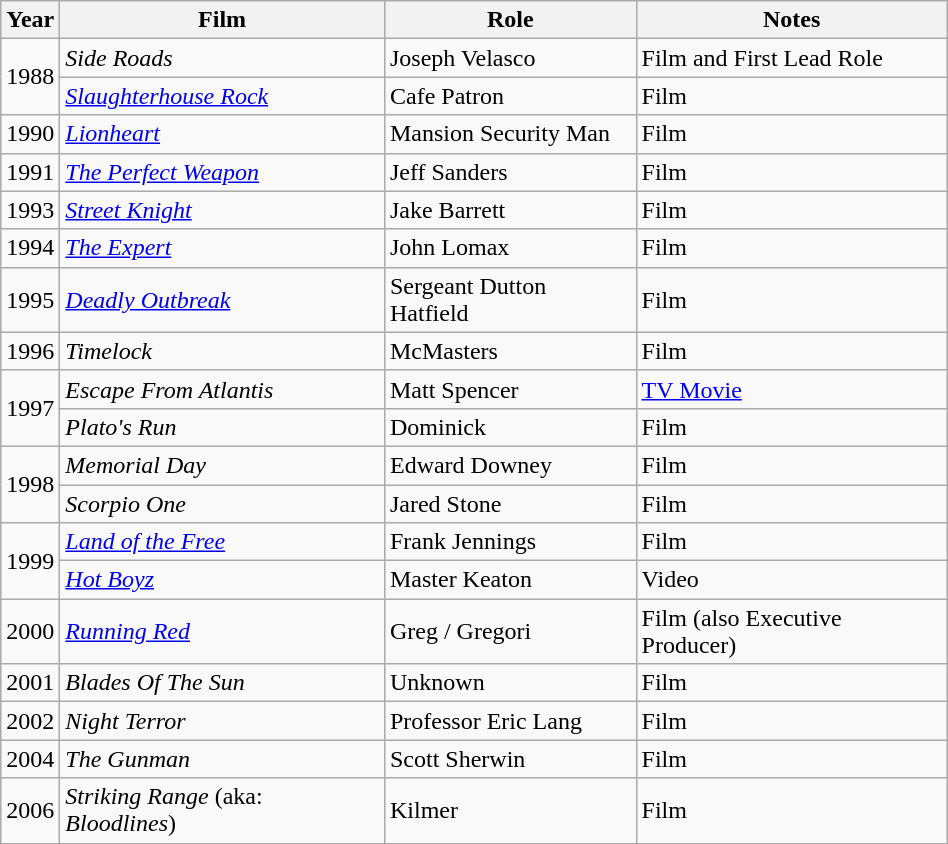<table class="wikitable" width=50% margin=auto>
<tr>
<th>Year</th>
<th>Film</th>
<th>Role</th>
<th>Notes</th>
</tr>
<tr>
<td rowspan="2">1988</td>
<td><em>Side Roads</em></td>
<td>Joseph Velasco</td>
<td>Film and First Lead Role</td>
</tr>
<tr>
<td><em><a href='#'>Slaughterhouse Rock</a></em></td>
<td>Cafe Patron</td>
<td>Film</td>
</tr>
<tr>
<td>1990</td>
<td><em><a href='#'>Lionheart</a></em></td>
<td>Mansion Security Man</td>
<td>Film</td>
</tr>
<tr>
<td>1991</td>
<td><em><a href='#'>The Perfect Weapon</a></em></td>
<td>Jeff Sanders</td>
<td>Film</td>
</tr>
<tr>
<td>1993</td>
<td><em><a href='#'>Street Knight</a></em></td>
<td>Jake Barrett</td>
<td>Film</td>
</tr>
<tr>
<td>1994</td>
<td><em><a href='#'>The Expert</a></em></td>
<td>John Lomax</td>
<td>Film</td>
</tr>
<tr>
<td>1995</td>
<td><em><a href='#'>Deadly Outbreak</a></em></td>
<td>Sergeant Dutton Hatfield</td>
<td>Film</td>
</tr>
<tr>
<td>1996</td>
<td><em>Timelock</em></td>
<td>McMasters</td>
<td>Film</td>
</tr>
<tr>
<td rowspan="2">1997</td>
<td><em>Escape From Atlantis</em></td>
<td>Matt Spencer</td>
<td><a href='#'>TV Movie</a></td>
</tr>
<tr>
<td><em>Plato's Run</em></td>
<td>Dominick</td>
<td>Film</td>
</tr>
<tr>
<td rowspan="2">1998</td>
<td><em>Memorial Day</em></td>
<td>Edward Downey</td>
<td>Film</td>
</tr>
<tr>
<td><em>Scorpio One</em></td>
<td>Jared Stone</td>
<td>Film</td>
</tr>
<tr>
<td rowspan="2">1999</td>
<td><em><a href='#'>Land of the Free</a></em></td>
<td>Frank Jennings</td>
<td>Film</td>
</tr>
<tr>
<td><em><a href='#'>Hot Boyz</a></em></td>
<td>Master Keaton</td>
<td>Video</td>
</tr>
<tr>
<td>2000</td>
<td><em><a href='#'>Running Red</a></em></td>
<td>Greg / Gregori</td>
<td>Film (also Executive Producer)</td>
</tr>
<tr>
<td>2001</td>
<td><em>Blades Of The Sun</em></td>
<td>Unknown</td>
<td>Film</td>
</tr>
<tr>
<td>2002</td>
<td><em>Night Terror</em></td>
<td>Professor Eric Lang</td>
<td>Film</td>
</tr>
<tr>
<td>2004</td>
<td><em>The Gunman</em></td>
<td>Scott Sherwin</td>
<td>Film</td>
</tr>
<tr>
<td>2006</td>
<td><em>Striking Range</em> (aka: <em>Bloodlines</em>)</td>
<td>Kilmer</td>
<td>Film</td>
</tr>
<tr>
</tr>
</table>
